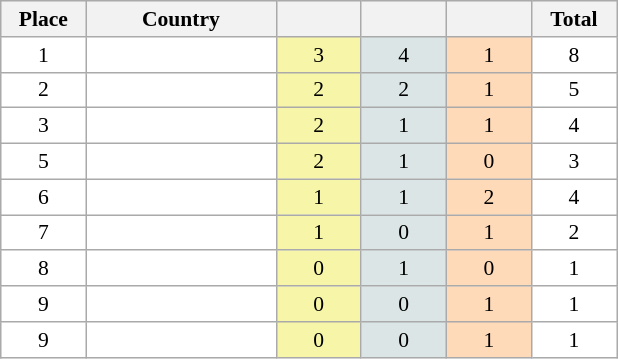<table class=wikitable style="border:1px solid #AAAAAA;font-size:90%">
<tr bgcolor="#EFEFEF">
<th width=50>Place</th>
<th width=120>Country</th>
<th width=50></th>
<th width=50></th>
<th width=50></th>
<th width=50>Total</th>
</tr>
<tr align="center" valign="top" bgcolor="#FFFFFF">
<td>1</td>
<td align="left"></td>
<td style="background:#F7F6A8;">3</td>
<td style="background:#DCE5E5;">4</td>
<td style="background:#FFDAB9;">1</td>
<td>8</td>
</tr>
<tr align="center" valign="top" bgcolor="#FFFFFF">
<td>2</td>
<td align="left"></td>
<td style="background:#F7F6A8;">2</td>
<td style="background:#DCE5E5;">2</td>
<td style="background:#FFDAB9;">1</td>
<td>5</td>
</tr>
<tr align="center" valign="top" bgcolor="#FFFFFF">
<td>3</td>
<td align="left"></td>
<td style="background:#F7F6A8;">2</td>
<td style="background:#DCE5E5;">1</td>
<td style="background:#FFDAB9;">1</td>
<td>4</td>
</tr>
<tr align="center" valign="top" bgcolor="#FFFFFF">
<td>5</td>
<td align="left"></td>
<td style="background:#F7F6A8;">2</td>
<td style="background:#DCE5E5;">1</td>
<td style="background:#FFDAB9;">0</td>
<td>3</td>
</tr>
<tr align="center" valign="top" bgcolor="#FFFFFF">
<td>6</td>
<td align="left"></td>
<td style="background:#F7F6A8;">1</td>
<td style="background:#DCE5E5;">1</td>
<td style="background:#FFDAB9;">2</td>
<td>4</td>
</tr>
<tr align="center" valign="top" bgcolor="#FFFFFF">
<td>7</td>
<td align="left"></td>
<td style="background:#F7F6A8;">1</td>
<td style="background:#DCE5E5;">0</td>
<td style="background:#FFDAB9;">1</td>
<td>2</td>
</tr>
<tr align="center" valign="top" bgcolor="#FFFFFF">
<td>8</td>
<td align="left"></td>
<td style="background:#F7F6A8;">0</td>
<td style="background:#DCE5E5;">1</td>
<td style="background:#FFDAB9;">0</td>
<td>1</td>
</tr>
<tr align="center" valign="top" bgcolor="#FFFFFF">
<td>9</td>
<td align="left"></td>
<td style="background:#F7F6A8;">0</td>
<td style="background:#DCE5E5;">0</td>
<td style="background:#FFDAB9;">1</td>
<td>1</td>
</tr>
<tr align="center" valign="top" bgcolor="#FFFFFF">
<td>9</td>
<td align="left"></td>
<td style="background:#F7F6A8;">0</td>
<td style="background:#DCE5E5;">0</td>
<td style="background:#FFDAB9;">1</td>
<td>1</td>
</tr>
</table>
